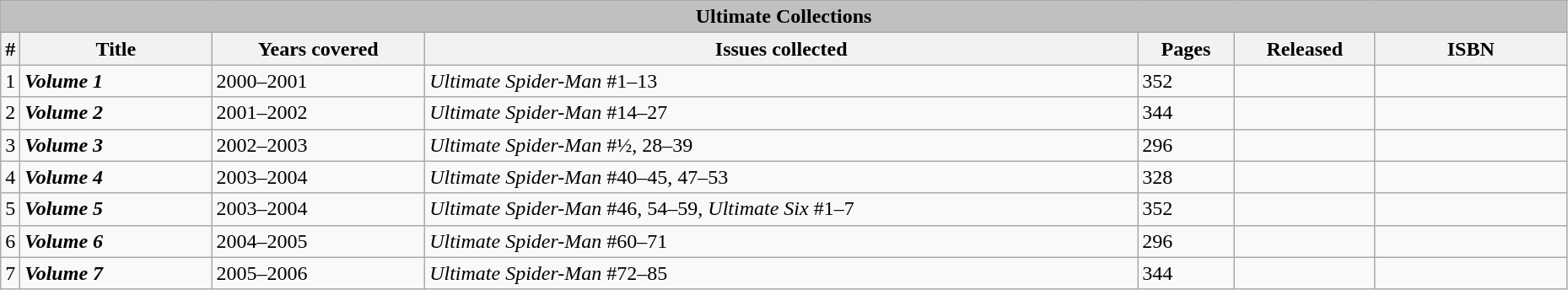<table class="wikitable sortable" width=98%>
<tr>
<th colspan="7" style="background-color: silver;">Ultimate Collections</th>
</tr>
<tr>
<th style="width: 4px;">#</th>
<th style="width: 9em;">Title</th>
<th>Years covered</th>
<th>Issues collected</th>
<th>Pages</th>
<th>Released</th>
<th class="unsortable" style="width: 9em;">ISBN</th>
</tr>
<tr>
<td>1</td>
<td><strong><em>Volume 1</em></strong></td>
<td>2000–2001</td>
<td><em>Ultimate Spider-Man</em> #1–13</td>
<td>352</td>
<td></td>
<td></td>
</tr>
<tr>
<td>2</td>
<td><strong><em>Volume 2</em></strong></td>
<td>2001–2002</td>
<td><em>Ultimate Spider-Man</em> #14–27</td>
<td>344</td>
<td></td>
<td></td>
</tr>
<tr>
<td>3</td>
<td><strong><em>Volume 3</em></strong></td>
<td>2002–2003</td>
<td><em>Ultimate Spider-Man</em> #½, 28–39</td>
<td>296</td>
<td></td>
<td></td>
</tr>
<tr>
<td>4</td>
<td><strong><em>Volume 4</em></strong></td>
<td>2003–2004</td>
<td><em>Ultimate Spider-Man</em> #40–45, 47–53</td>
<td>328</td>
<td></td>
<td></td>
</tr>
<tr>
<td>5</td>
<td><strong><em>Volume 5</em></strong></td>
<td>2003–2004</td>
<td><em>Ultimate Spider-Man</em> #46, 54–59, <em>Ultimate Six</em> #1–7</td>
<td>352</td>
<td></td>
<td></td>
</tr>
<tr>
<td>6</td>
<td><strong><em>Volume 6</em></strong></td>
<td>2004–2005</td>
<td><em>Ultimate Spider-Man</em> #60–71</td>
<td>296</td>
<td></td>
<td></td>
</tr>
<tr>
<td>7</td>
<td><strong><em>Volume 7</em></strong></td>
<td>2005–2006</td>
<td><em>Ultimate Spider-Man</em> #72–85</td>
<td>344</td>
<td></td>
<td></td>
</tr>
</table>
